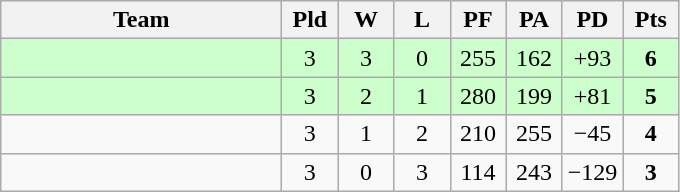<table class="wikitable" style="text-align:center;">
<tr>
<th width=180>Team</th>
<th width=30>Pld</th>
<th width=30>W</th>
<th width=30>L</th>
<th width=30>PF</th>
<th width=30>PA</th>
<th width=30>PD</th>
<th width=30>Pts</th>
</tr>
<tr bgcolor="#ccffcc">
<td align=left></td>
<td>3</td>
<td>3</td>
<td>0</td>
<td>255</td>
<td>162</td>
<td>+93</td>
<td><strong>6</strong></td>
</tr>
<tr bgcolor="#ccffcc">
<td align=left></td>
<td>3</td>
<td>2</td>
<td>1</td>
<td>280</td>
<td>199</td>
<td>+81</td>
<td><strong>5</strong></td>
</tr>
<tr>
<td align=left></td>
<td>3</td>
<td>1</td>
<td>2</td>
<td>210</td>
<td>255</td>
<td>−45</td>
<td><strong>4</strong></td>
</tr>
<tr>
<td align=left></td>
<td>3</td>
<td>0</td>
<td>3</td>
<td>114</td>
<td>243</td>
<td>−129</td>
<td><strong>3</strong></td>
</tr>
</table>
